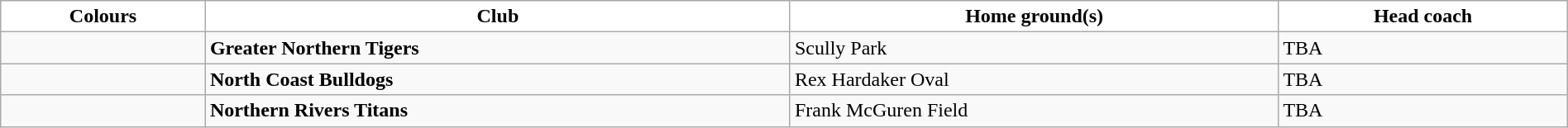<table class="wikitable" style="width:100%; text-align:left">
<tr>
<th style="background:white">Colours</th>
<th style="background:white">Club</th>
<th style="background:white">Home ground(s)</th>
<th style="background:white">Head coach</th>
</tr>
<tr>
<td></td>
<td><strong>Greater Northern Tigers</strong></td>
<td>Scully Park</td>
<td>TBA</td>
</tr>
<tr>
<td></td>
<td><strong>North Coast Bulldogs</strong></td>
<td>Rex Hardaker Oval</td>
<td>TBA</td>
</tr>
<tr>
<td></td>
<td><strong>Northern Rivers Titans</strong></td>
<td>Frank McGuren Field</td>
<td>TBA</td>
</tr>
</table>
